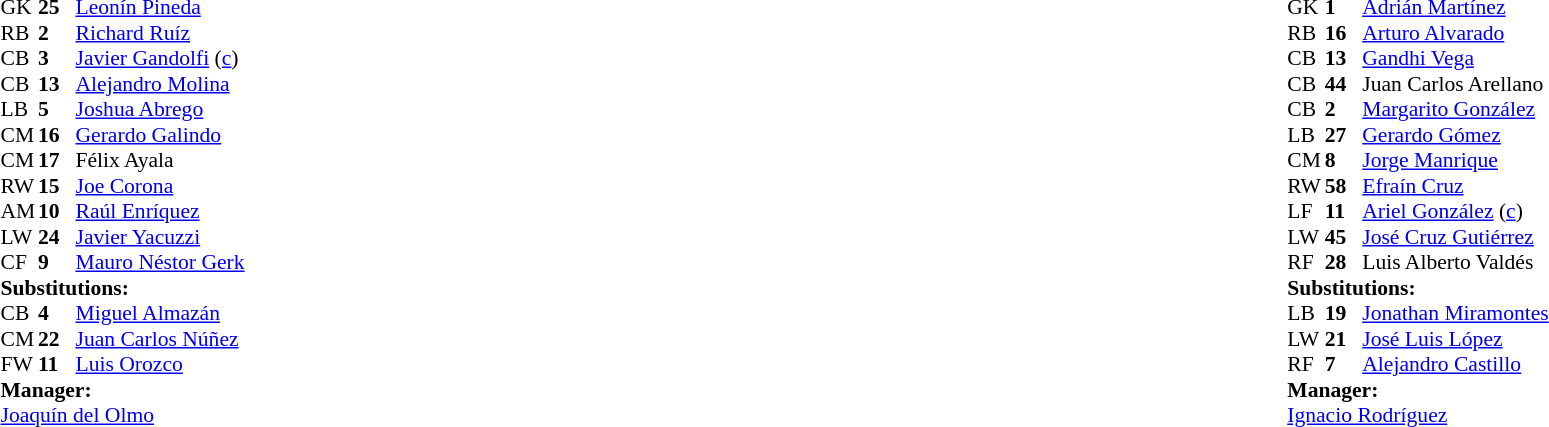<table style="width:100%;">
<tr>
<td style="vertical-align:top; width:40%;"><br><table style="font-size: 90%" cellspacing="0" cellpadding="0">
<tr>
<td colspan="4"></td>
</tr>
<tr>
<th width="25"></th>
<th width="25"></th>
</tr>
<tr>
<td>GK</td>
<td><strong>25</strong></td>
<td> <a href='#'>Leonín Pineda</a></td>
</tr>
<tr>
<td>RB</td>
<td><strong>2</strong></td>
<td> <a href='#'>Richard Ruíz</a></td>
</tr>
<tr>
<td>CB</td>
<td><strong>3</strong></td>
<td> <a href='#'>Javier Gandolfi</a> (<a href='#'>c</a>)</td>
<td></td>
<td></td>
</tr>
<tr>
<td>CB</td>
<td><strong>13</strong></td>
<td> <a href='#'>Alejandro Molina</a></td>
<td></td>
<td></td>
</tr>
<tr>
<td>LB</td>
<td><strong>5</strong></td>
<td> <a href='#'>Joshua Abrego</a></td>
</tr>
<tr>
<td>CM</td>
<td><strong>16</strong></td>
<td> <a href='#'>Gerardo Galindo</a></td>
<td></td>
<td></td>
</tr>
<tr>
<td>CM</td>
<td><strong>17</strong></td>
<td> Félix Ayala</td>
<td></td>
<td></td>
<td></td>
</tr>
<tr>
<td>RW</td>
<td><strong>15</strong></td>
<td> <a href='#'>Joe Corona</a></td>
<td></td>
<td></td>
</tr>
<tr>
<td>AM</td>
<td><strong>10</strong></td>
<td> <a href='#'>Raúl Enríquez</a></td>
</tr>
<tr>
<td>LW</td>
<td><strong>24</strong></td>
<td> <a href='#'>Javier Yacuzzi</a></td>
</tr>
<tr>
<td>CF</td>
<td><strong>9</strong></td>
<td> <a href='#'>Mauro Néstor Gerk</a></td>
<td></td>
<td></td>
<td></td>
</tr>
<tr>
<td colspan=3><strong>Substitutions:</strong></td>
</tr>
<tr>
<td>CB</td>
<td><strong>4</strong></td>
<td> <a href='#'>Miguel Almazán</a></td>
<td></td>
<td></td>
</tr>
<tr>
<td>CM</td>
<td><strong>22</strong></td>
<td> <a href='#'>Juan Carlos Núñez</a></td>
<td></td>
<td></td>
</tr>
<tr>
<td>FW</td>
<td><strong>11</strong></td>
<td> <a href='#'>Luis Orozco</a></td>
<td></td>
<td></td>
</tr>
<tr>
<td colspan=3><strong>Manager:</strong></td>
</tr>
<tr>
<td colspan=3> <a href='#'>Joaquín del Olmo</a></td>
</tr>
</table>
</td>
<td valign="top"></td>
<td style="vertical-align:top; width:50%;"><br><table cellspacing="0" cellpadding="0" style="font-size:90%;margin:auto">
<tr>
<th width=25></th>
<th width=25></th>
</tr>
<tr>
<td colspan="4"></td>
</tr>
<tr>
<th width=25></th>
<th width=25></th>
</tr>
<tr>
<td>GK</td>
<td><strong>1</strong></td>
<td> <a href='#'>Adrián Martínez</a></td>
</tr>
<tr>
<td>RB</td>
<td><strong>16</strong></td>
<td> <a href='#'>Arturo Alvarado</a></td>
<td></td>
<td></td>
</tr>
<tr>
<td>CB</td>
<td><strong>13</strong></td>
<td> <a href='#'>Gandhi Vega</a></td>
<td></td>
<td></td>
</tr>
<tr>
<td>CB</td>
<td><strong>44</strong></td>
<td> Juan Carlos Arellano</td>
</tr>
<tr>
<td>CB</td>
<td><strong>2</strong></td>
<td> <a href='#'>Margarito González</a></td>
</tr>
<tr>
<td>LB</td>
<td><strong>27</strong></td>
<td> <a href='#'>Gerardo Gómez</a></td>
</tr>
<tr>
<td>CM</td>
<td><strong>8</strong></td>
<td> <a href='#'>Jorge Manrique</a></td>
</tr>
<tr>
<td>RW</td>
<td><strong>58</strong></td>
<td> <a href='#'>Efraín Cruz</a></td>
<td></td>
<td></td>
<td></td>
</tr>
<tr>
<td>LF</td>
<td><strong>11</strong></td>
<td> <a href='#'>Ariel González</a> (<a href='#'>c</a>)</td>
<td></td>
<td></td>
</tr>
<tr>
<td>LW</td>
<td><strong>45</strong></td>
<td> <a href='#'>José Cruz Gutiérrez</a></td>
</tr>
<tr>
<td>RF</td>
<td><strong>28</strong></td>
<td> Luis Alberto Valdés</td>
<td></td>
<td></td>
</tr>
<tr>
<td colspan=3><strong>Substitutions:</strong></td>
</tr>
<tr>
<td>LB</td>
<td><strong>19</strong></td>
<td> <a href='#'>Jonathan Miramontes</a></td>
<td></td>
<td></td>
</tr>
<tr>
<td>LW</td>
<td><strong>21</strong></td>
<td> <a href='#'>José Luis López</a></td>
<td></td>
<td></td>
</tr>
<tr>
<td>RF</td>
<td><strong>7</strong></td>
<td> <a href='#'>Alejandro Castillo</a></td>
<td></td>
<td></td>
</tr>
<tr>
<td colspan=3><strong>Manager:</strong></td>
</tr>
<tr>
<td colspan=3> <a href='#'>Ignacio Rodríguez</a></td>
</tr>
</table>
</td>
</tr>
</table>
